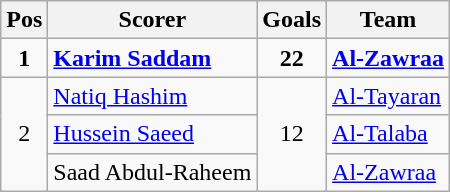<table class="wikitable">
<tr>
<th>Pos</th>
<th>Scorer</th>
<th>Goals</th>
<th>Team</th>
</tr>
<tr>
<td align=center><strong>1</strong></td>
<td><strong><a href='#'>Karim Saddam</a></strong></td>
<td align=center><strong>22</strong></td>
<td><strong><a href='#'>Al-Zawraa</a></strong></td>
</tr>
<tr>
<td rowspan=3 align=center>2</td>
<td><a href='#'>Natiq Hashim</a></td>
<td rowspan=3 align=center>12</td>
<td><a href='#'>Al-Tayaran</a></td>
</tr>
<tr>
<td><a href='#'>Hussein Saeed</a></td>
<td><a href='#'>Al-Talaba</a></td>
</tr>
<tr>
<td>Saad Abdul-Raheem</td>
<td><a href='#'>Al-Zawraa</a></td>
</tr>
</table>
